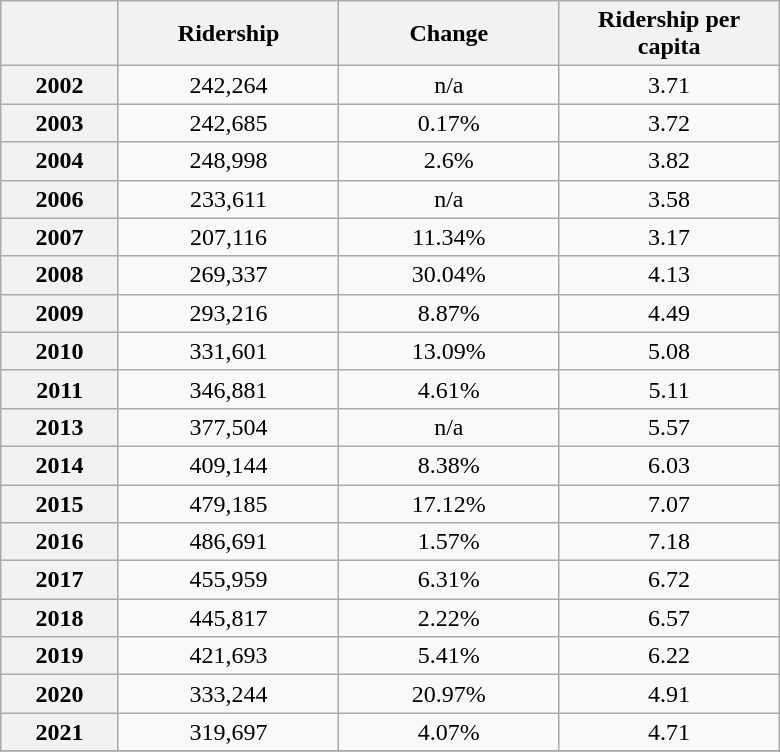<table class="wikitable"  style="text-align:center; width:520px; margin:auto;">
<tr>
<th style="width:50px"></th>
<th style="width:100px">Ridership</th>
<th style="width:100px">Change</th>
<th style="width:100px">Ridership per capita</th>
</tr>
<tr>
<th>2002</th>
<td>242,264</td>
<td>n/a</td>
<td>3.71</td>
</tr>
<tr>
<th>2003</th>
<td>242,685</td>
<td>0.17%</td>
<td>3.72</td>
</tr>
<tr>
<th>2004</th>
<td>248,998</td>
<td>2.6%</td>
<td>3.82</td>
</tr>
<tr>
<th>2006</th>
<td>233,611</td>
<td>n/a</td>
<td>3.58</td>
</tr>
<tr>
<th>2007</th>
<td>207,116</td>
<td>11.34%</td>
<td>3.17</td>
</tr>
<tr>
<th>2008</th>
<td>269,337</td>
<td>30.04%</td>
<td>4.13</td>
</tr>
<tr>
<th>2009</th>
<td>293,216</td>
<td>8.87%</td>
<td>4.49</td>
</tr>
<tr>
<th>2010</th>
<td>331,601</td>
<td>13.09%</td>
<td>5.08</td>
</tr>
<tr>
<th>2011</th>
<td>346,881</td>
<td>4.61%</td>
<td>5.11</td>
</tr>
<tr>
<th>2013</th>
<td>377,504</td>
<td>n/a</td>
<td>5.57</td>
</tr>
<tr>
<th>2014</th>
<td>409,144</td>
<td>8.38%</td>
<td>6.03</td>
</tr>
<tr>
<th>2015</th>
<td>479,185</td>
<td>17.12%</td>
<td>7.07</td>
</tr>
<tr>
<th>2016</th>
<td>486,691</td>
<td>1.57%</td>
<td>7.18</td>
</tr>
<tr>
<th>2017</th>
<td>455,959</td>
<td>6.31%</td>
<td>6.72</td>
</tr>
<tr>
<th>2018</th>
<td>445,817</td>
<td>2.22%</td>
<td>6.57</td>
</tr>
<tr>
<th>2019</th>
<td>421,693</td>
<td>5.41%</td>
<td>6.22</td>
</tr>
<tr>
<th>2020</th>
<td>333,244</td>
<td>20.97%</td>
<td>4.91</td>
</tr>
<tr>
<th>2021</th>
<td>319,697</td>
<td>4.07%</td>
<td>4.71</td>
</tr>
<tr>
</tr>
</table>
